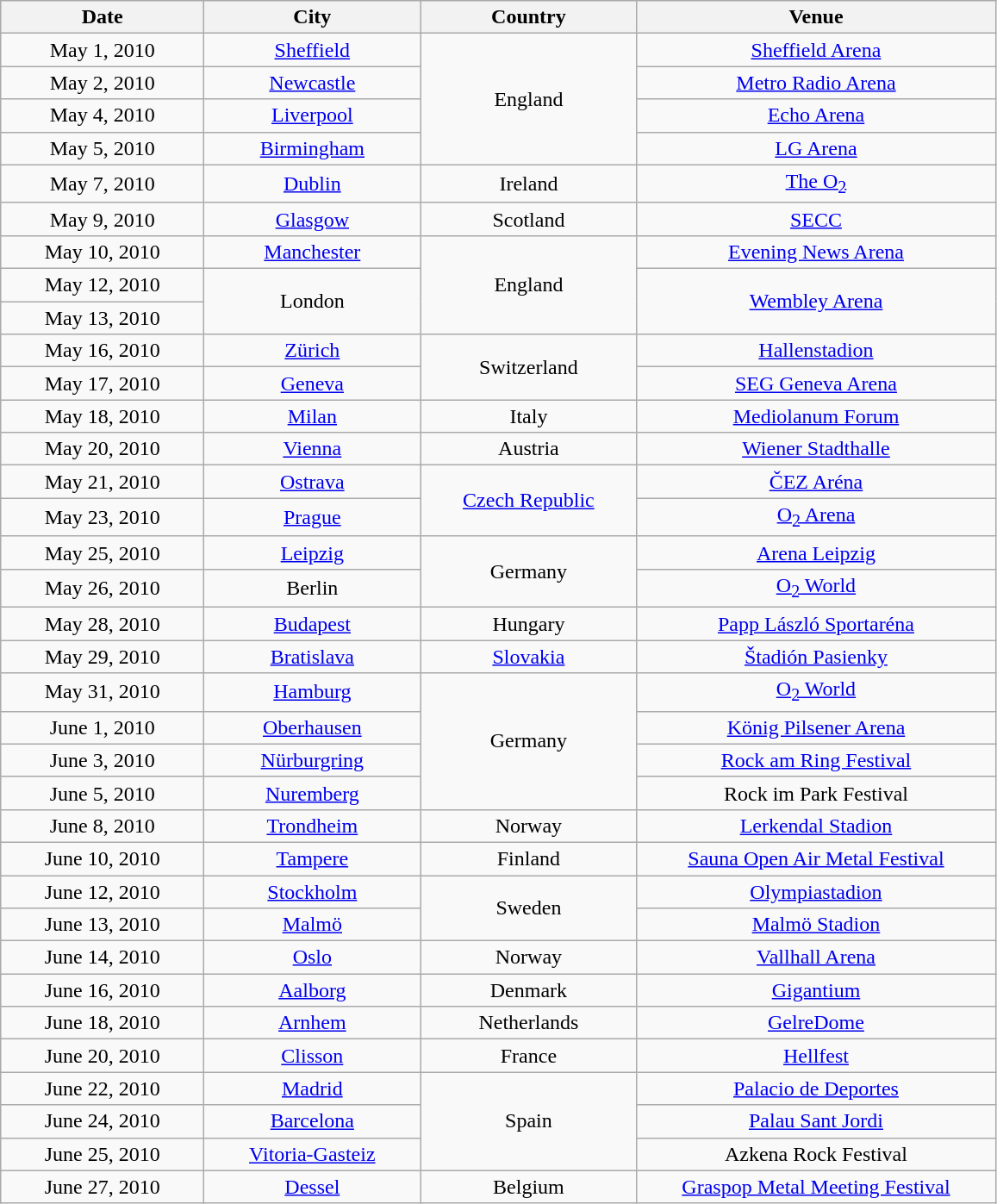<table class="wikitable" style="text-align:center;">
<tr>
<th style="width:150px;">Date</th>
<th style="width:160px;">City</th>
<th style="width:160px;">Country</th>
<th style="width:270px;">Venue</th>
</tr>
<tr>
<td>May 1, 2010</td>
<td><a href='#'>Sheffield</a></td>
<td rowspan="4">England</td>
<td><a href='#'>Sheffield Arena</a></td>
</tr>
<tr>
<td>May 2, 2010</td>
<td><a href='#'>Newcastle</a></td>
<td><a href='#'>Metro Radio Arena</a></td>
</tr>
<tr>
<td>May 4, 2010</td>
<td><a href='#'>Liverpool</a></td>
<td><a href='#'>Echo Arena</a></td>
</tr>
<tr>
<td>May 5, 2010</td>
<td><a href='#'>Birmingham</a></td>
<td><a href='#'>LG Arena</a></td>
</tr>
<tr>
<td>May 7, 2010</td>
<td><a href='#'>Dublin</a></td>
<td>Ireland</td>
<td><a href='#'>The O<sub>2</sub></a></td>
</tr>
<tr>
<td>May 9, 2010</td>
<td><a href='#'>Glasgow</a></td>
<td>Scotland</td>
<td><a href='#'>SECC</a></td>
</tr>
<tr>
<td>May 10, 2010</td>
<td><a href='#'>Manchester</a></td>
<td rowspan="3">England</td>
<td><a href='#'>Evening News Arena</a></td>
</tr>
<tr>
<td>May 12, 2010</td>
<td rowspan="2">London</td>
<td rowspan="2"><a href='#'>Wembley Arena</a></td>
</tr>
<tr>
<td>May 13, 2010</td>
</tr>
<tr>
<td>May 16, 2010</td>
<td><a href='#'>Zürich</a></td>
<td rowspan="2">Switzerland</td>
<td><a href='#'>Hallenstadion</a></td>
</tr>
<tr>
<td>May 17, 2010</td>
<td><a href='#'>Geneva</a></td>
<td><a href='#'>SEG Geneva Arena</a></td>
</tr>
<tr>
<td>May 18, 2010</td>
<td><a href='#'>Milan</a></td>
<td>Italy</td>
<td><a href='#'>Mediolanum Forum</a></td>
</tr>
<tr>
<td>May 20, 2010</td>
<td><a href='#'>Vienna</a></td>
<td>Austria</td>
<td><a href='#'>Wiener Stadthalle</a></td>
</tr>
<tr>
<td>May 21, 2010</td>
<td><a href='#'>Ostrava</a></td>
<td rowspan="2"><a href='#'>Czech Republic</a></td>
<td><a href='#'>ČEZ Aréna</a></td>
</tr>
<tr>
<td>May 23, 2010</td>
<td><a href='#'>Prague</a></td>
<td><a href='#'>O<sub>2</sub> Arena</a></td>
</tr>
<tr>
<td>May 25, 2010</td>
<td><a href='#'>Leipzig</a></td>
<td rowspan="2">Germany</td>
<td><a href='#'>Arena Leipzig</a></td>
</tr>
<tr>
<td>May 26, 2010</td>
<td>Berlin</td>
<td><a href='#'>O<sub>2</sub> World</a></td>
</tr>
<tr>
<td>May 28, 2010</td>
<td><a href='#'>Budapest</a></td>
<td>Hungary</td>
<td><a href='#'>Papp László Sportaréna</a></td>
</tr>
<tr>
<td>May 29, 2010</td>
<td><a href='#'>Bratislava</a></td>
<td><a href='#'>Slovakia</a></td>
<td><a href='#'>Štadión Pasienky</a></td>
</tr>
<tr>
<td>May 31, 2010</td>
<td><a href='#'>Hamburg</a></td>
<td rowspan="4">Germany</td>
<td><a href='#'>O<sub>2</sub> World</a></td>
</tr>
<tr>
<td>June 1, 2010</td>
<td><a href='#'>Oberhausen</a></td>
<td><a href='#'>König Pilsener Arena</a></td>
</tr>
<tr>
<td>June 3, 2010</td>
<td><a href='#'>Nürburgring</a></td>
<td><a href='#'>Rock am Ring Festival</a></td>
</tr>
<tr>
<td>June 5, 2010</td>
<td><a href='#'>Nuremberg</a></td>
<td>Rock im Park Festival</td>
</tr>
<tr>
<td>June 8, 2010</td>
<td><a href='#'>Trondheim</a></td>
<td>Norway</td>
<td><a href='#'>Lerkendal Stadion</a></td>
</tr>
<tr>
<td>June 10, 2010</td>
<td><a href='#'>Tampere</a></td>
<td>Finland</td>
<td><a href='#'>Sauna Open Air Metal Festival</a></td>
</tr>
<tr>
<td>June 12, 2010</td>
<td><a href='#'>Stockholm</a></td>
<td rowspan="2">Sweden</td>
<td><a href='#'>Olympiastadion</a></td>
</tr>
<tr>
<td>June 13, 2010</td>
<td><a href='#'>Malmö</a></td>
<td><a href='#'>Malmö Stadion</a></td>
</tr>
<tr>
<td>June 14, 2010</td>
<td><a href='#'>Oslo</a></td>
<td>Norway</td>
<td><a href='#'>Vallhall Arena</a></td>
</tr>
<tr>
<td>June 16, 2010</td>
<td><a href='#'>Aalborg</a></td>
<td>Denmark</td>
<td><a href='#'>Gigantium</a></td>
</tr>
<tr>
<td>June 18, 2010</td>
<td><a href='#'>Arnhem</a></td>
<td>Netherlands</td>
<td><a href='#'>GelreDome</a></td>
</tr>
<tr>
<td>June 20, 2010</td>
<td><a href='#'>Clisson</a></td>
<td>France</td>
<td><a href='#'>Hellfest</a></td>
</tr>
<tr>
<td>June 22, 2010</td>
<td><a href='#'>Madrid</a></td>
<td rowspan="3">Spain</td>
<td><a href='#'>Palacio de Deportes</a></td>
</tr>
<tr>
<td>June 24, 2010</td>
<td><a href='#'>Barcelona</a></td>
<td><a href='#'>Palau Sant Jordi</a></td>
</tr>
<tr>
<td>June 25, 2010</td>
<td><a href='#'>Vitoria-Gasteiz</a></td>
<td>Azkena Rock Festival</td>
</tr>
<tr>
<td>June 27, 2010</td>
<td><a href='#'>Dessel</a></td>
<td>Belgium</td>
<td><a href='#'>Graspop Metal Meeting Festival</a></td>
</tr>
</table>
